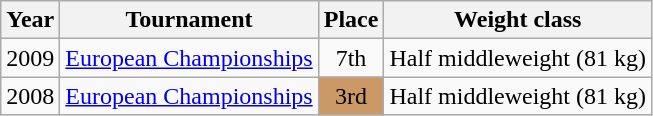<table class=wikitable>
<tr>
<th>Year</th>
<th>Tournament</th>
<th>Place</th>
<th>Weight class</th>
</tr>
<tr>
<td>2009</td>
<td><a href='#'>European Championships</a></td>
<td align="center">7th</td>
<td>Half middleweight (81 kg)</td>
</tr>
<tr>
<td>2008</td>
<td><a href='#'>European Championships</a></td>
<td bgcolor="cc9966" align="center">3rd</td>
<td>Half middleweight (81 kg)</td>
</tr>
</table>
